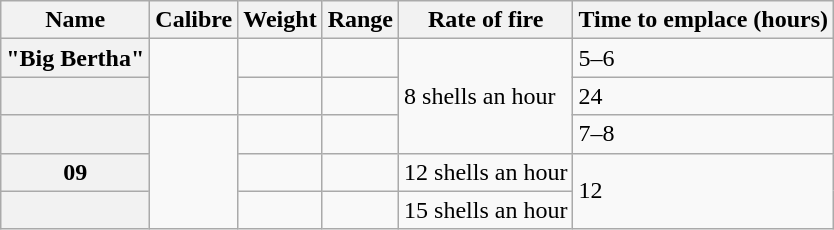<table class="wikitable">
<tr>
<th>Name</th>
<th>Calibre</th>
<th>Weight</th>
<th>Range</th>
<th>Rate of fire</th>
<th>Time to emplace (hours)</th>
</tr>
<tr>
<th> "Big Bertha"</th>
<td rowspan="2"></td>
<td></td>
<td></td>
<td rowspan="3">8 shells an hour</td>
<td>5–6</td>
</tr>
<tr>
<th></th>
<td></td>
<td></td>
<td>24</td>
</tr>
<tr>
<th></th>
<td rowspan="3"></td>
<td></td>
<td></td>
<td>7–8</td>
</tr>
<tr>
<th> 09</th>
<td></td>
<td></td>
<td>12 shells an hour</td>
<td rowspan="2">12</td>
</tr>
<tr>
<th></th>
<td></td>
<td></td>
<td>15 shells an hour</td>
</tr>
</table>
